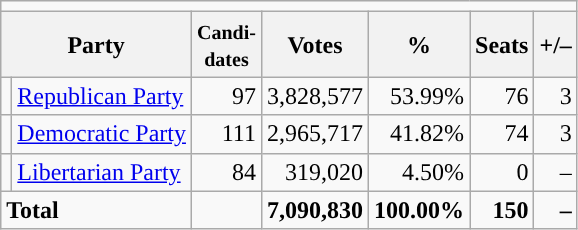<table class="wikitable" style="font-size:100%; text-align:right;">
<tr>
<td colspan="14" align="center"></td>
</tr>
<tr>
<th colspan="2">Party</th>
<th><small>Candi-<br>dates</small></th>
<th>Votes</th>
<th>%</th>
<th>Seats</th>
<th>+/–</th>
</tr>
<tr>
<td style="background:"></td>
<td align="left"><a href='#'>Republican Party</a></td>
<td>97</td>
<td>3,828,577</td>
<td>53.99%</td>
<td>76</td>
<td>3</td>
</tr>
<tr>
<td style="background:"></td>
<td align="left"><a href='#'>Democratic Party</a></td>
<td>111</td>
<td>2,965,717</td>
<td>41.82%</td>
<td>74</td>
<td>3</td>
</tr>
<tr>
<td style="background:"></td>
<td align="left"><a href='#'>Libertarian Party</a></td>
<td>84</td>
<td>319,020</td>
<td>4.50%</td>
<td>0</td>
<td>–</td>
</tr>
<tr style="font-weight:bold">
<td colspan="2" align="left">Total</td>
<td></td>
<td>7,090,830</td>
<td>100.00%</td>
<td>150</td>
<td>–</td>
</tr>
</table>
